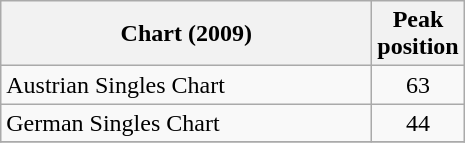<table class="wikitable">
<tr>
<th width="240">Chart (2009)</th>
<th>Peak<br>position <br></th>
</tr>
<tr>
<td align="left">Austrian Singles Chart</td>
<td align="center">63</td>
</tr>
<tr>
<td align="left">German Singles Chart</td>
<td align="center">44</td>
</tr>
<tr>
</tr>
</table>
